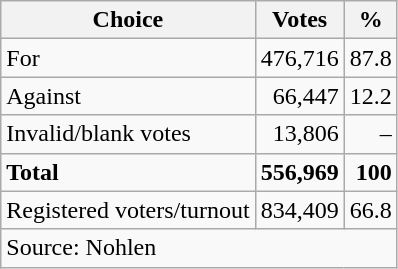<table class=wikitable style=text-align:right>
<tr>
<th>Choice</th>
<th>Votes</th>
<th>%</th>
</tr>
<tr>
<td align=left>For</td>
<td>476,716</td>
<td>87.8</td>
</tr>
<tr>
<td align=left>Against</td>
<td>66,447</td>
<td>12.2</td>
</tr>
<tr>
<td align=left>Invalid/blank votes</td>
<td>13,806</td>
<td>–</td>
</tr>
<tr>
<td align=left><strong>Total</strong></td>
<td><strong>556,969</strong></td>
<td><strong>100</strong></td>
</tr>
<tr>
<td align=left>Registered voters/turnout</td>
<td>834,409</td>
<td>66.8</td>
</tr>
<tr>
<td align=left colspan=3>Source: Nohlen</td>
</tr>
</table>
